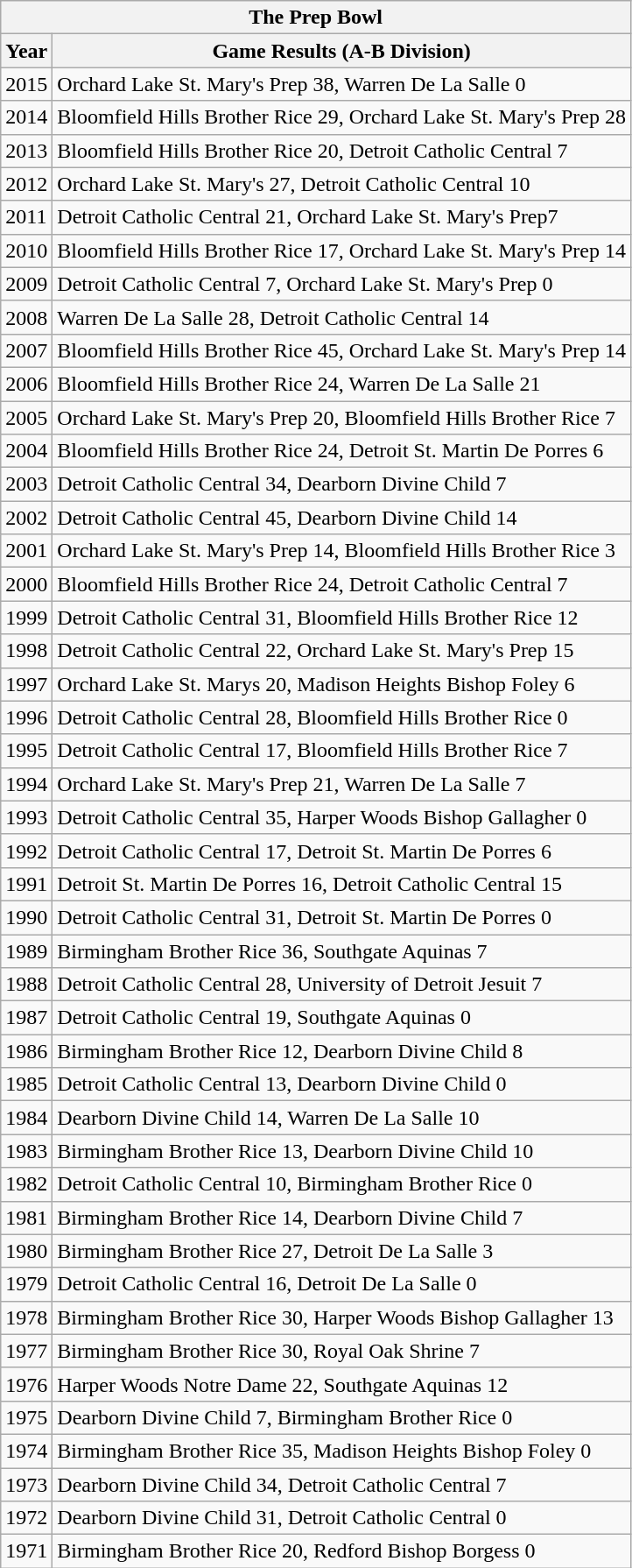<table class="wikitable sortable">
<tr>
<th colspan=3>The Prep Bowl</th>
</tr>
<tr>
<th>Year</th>
<th>Game Results (A-B Division)</th>
</tr>
<tr>
<td>2015</td>
<td>Orchard Lake St. Mary's Prep 38, Warren De La Salle 0</td>
</tr>
<tr>
<td>2014</td>
<td>Bloomfield Hills Brother Rice 29, Orchard Lake St. Mary's Prep 28</td>
</tr>
<tr>
<td>2013</td>
<td>Bloomfield Hills Brother Rice 20, Detroit Catholic Central 7</td>
</tr>
<tr>
<td>2012</td>
<td>Orchard Lake St. Mary's 27, Detroit Catholic Central 10</td>
</tr>
<tr>
<td>2011</td>
<td>Detroit Catholic Central 21, Orchard Lake St. Mary's Prep7</td>
</tr>
<tr>
<td>2010</td>
<td>Bloomfield Hills Brother Rice 17, Orchard Lake St. Mary's Prep 14</td>
</tr>
<tr>
<td>2009</td>
<td>Detroit Catholic Central 7, Orchard Lake St. Mary's Prep 0</td>
</tr>
<tr>
<td>2008</td>
<td>Warren De La Salle 28, Detroit Catholic Central 14</td>
</tr>
<tr>
<td>2007</td>
<td>Bloomfield Hills Brother Rice 45, Orchard Lake St. Mary's Prep 14</td>
</tr>
<tr>
<td>2006</td>
<td>Bloomfield Hills Brother Rice 24, Warren De La Salle 21</td>
</tr>
<tr>
<td>2005</td>
<td>Orchard Lake St. Mary's Prep 20, Bloomfield Hills Brother Rice 7</td>
</tr>
<tr>
<td>2004</td>
<td>Bloomfield Hills Brother Rice 24, Detroit St. Martin De Porres 6</td>
</tr>
<tr>
<td>2003</td>
<td>Detroit Catholic Central 34, Dearborn Divine Child 7</td>
</tr>
<tr>
<td>2002</td>
<td>Detroit Catholic Central 45, Dearborn Divine Child 14</td>
</tr>
<tr>
<td>2001</td>
<td>Orchard Lake St. Mary's Prep 14, Bloomfield Hills Brother Rice 3</td>
</tr>
<tr>
<td>2000</td>
<td>Bloomfield Hills Brother Rice 24, Detroit Catholic Central 7</td>
</tr>
<tr>
<td>1999</td>
<td>Detroit Catholic Central 31, Bloomfield Hills Brother Rice 12</td>
</tr>
<tr>
<td>1998</td>
<td>Detroit Catholic Central 22, Orchard Lake St. Mary's Prep 15</td>
</tr>
<tr>
<td>1997</td>
<td>Orchard Lake St. Marys 20, Madison Heights Bishop Foley 6</td>
</tr>
<tr>
<td>1996</td>
<td>Detroit Catholic Central 28, Bloomfield Hills Brother Rice 0</td>
</tr>
<tr>
<td>1995</td>
<td>Detroit Catholic Central 17, Bloomfield Hills Brother Rice 7</td>
</tr>
<tr>
<td>1994</td>
<td>Orchard Lake St. Mary's Prep 21, Warren De La Salle 7</td>
</tr>
<tr>
<td>1993</td>
<td>Detroit Catholic Central 35, Harper Woods Bishop Gallagher 0</td>
</tr>
<tr>
<td>1992</td>
<td>Detroit Catholic Central 17, Detroit St. Martin De Porres 6</td>
</tr>
<tr>
<td>1991</td>
<td>Detroit St. Martin De Porres 16, Detroit Catholic Central 15</td>
</tr>
<tr>
<td>1990</td>
<td>Detroit Catholic Central 31, Detroit St. Martin De Porres 0</td>
</tr>
<tr>
<td>1989</td>
<td>Birmingham Brother Rice 36, Southgate Aquinas 7</td>
</tr>
<tr>
<td>1988</td>
<td>Detroit Catholic Central 28, University of Detroit Jesuit 7</td>
</tr>
<tr>
<td>1987</td>
<td>Detroit Catholic Central 19, Southgate Aquinas 0</td>
</tr>
<tr>
<td>1986</td>
<td>Birmingham Brother Rice 12, Dearborn Divine Child 8</td>
</tr>
<tr>
<td>1985</td>
<td>Detroit Catholic Central 13, Dearborn Divine Child 0</td>
</tr>
<tr>
<td>1984</td>
<td>Dearborn Divine Child 14, Warren De La Salle 10</td>
</tr>
<tr>
<td>1983</td>
<td>Birmingham Brother Rice 13, Dearborn Divine Child 10</td>
</tr>
<tr>
<td>1982</td>
<td>Detroit Catholic Central 10, Birmingham Brother Rice 0</td>
</tr>
<tr>
<td>1981</td>
<td>Birmingham Brother Rice 14, Dearborn Divine Child 7</td>
</tr>
<tr>
<td>1980</td>
<td>Birmingham Brother Rice 27, Detroit De La Salle 3</td>
</tr>
<tr>
<td>1979</td>
<td>Detroit Catholic Central 16, Detroit De La Salle 0</td>
</tr>
<tr>
<td>1978</td>
<td>Birmingham Brother Rice 30, Harper Woods Bishop Gallagher 13</td>
</tr>
<tr>
<td>1977</td>
<td>Birmingham Brother Rice 30, Royal Oak Shrine 7</td>
</tr>
<tr>
<td>1976</td>
<td>Harper Woods Notre Dame 22, Southgate Aquinas 12</td>
</tr>
<tr>
<td>1975</td>
<td>Dearborn Divine Child 7, Birmingham Brother Rice 0</td>
</tr>
<tr>
<td>1974</td>
<td>Birmingham Brother Rice 35, Madison Heights Bishop Foley 0</td>
</tr>
<tr>
<td>1973</td>
<td>Dearborn Divine Child 34, Detroit Catholic Central 7</td>
</tr>
<tr>
<td>1972</td>
<td>Dearborn Divine Child 31, Detroit Catholic Central 0</td>
</tr>
<tr>
<td>1971</td>
<td>Birmingham Brother Rice 20, Redford Bishop Borgess 0</td>
</tr>
</table>
